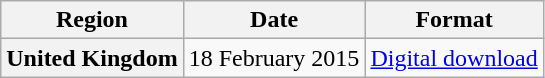<table class="wikitable plainrowheaders">
<tr>
<th>Region</th>
<th>Date</th>
<th>Format</th>
</tr>
<tr>
<th scope="row">United Kingdom</th>
<td>18 February 2015</td>
<td><a href='#'>Digital download</a></td>
</tr>
</table>
